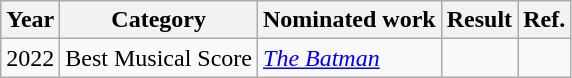<table class="wikitable">
<tr>
<th>Year</th>
<th>Category</th>
<th>Nominated work</th>
<th>Result</th>
<th>Ref.</th>
</tr>
<tr>
<td>2022</td>
<td>Best Musical Score</td>
<td><em><a href='#'>The Batman</a></em></td>
<td></td>
<td align="center"></td>
</tr>
</table>
